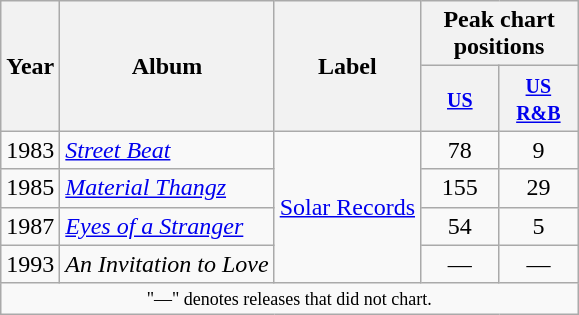<table class="wikitable">
<tr>
<th scope="col" rowspan="2">Year</th>
<th scope="col" rowspan="2">Album</th>
<th scope="col" rowspan="2">Label</th>
<th scope="col" colspan="2">Peak chart positions</th>
</tr>
<tr>
<th style="width:45px;"><small><a href='#'>US</a></small><br></th>
<th style="width:45px;"><small><a href='#'>US R&B</a></small><br></th>
</tr>
<tr>
<td>1983</td>
<td><em><a href='#'>Street Beat</a></em></td>
<td rowspan="4"><a href='#'>Solar Records</a></td>
<td align=center>78</td>
<td align=center>9</td>
</tr>
<tr>
<td>1985</td>
<td><em><a href='#'>Material Thangz</a></em></td>
<td align=center>155</td>
<td align=center>29</td>
</tr>
<tr>
<td>1987</td>
<td><em><a href='#'>Eyes of a Stranger</a></em></td>
<td align=center>54</td>
<td align=center>5</td>
</tr>
<tr>
<td>1993</td>
<td><em>An Invitation to Love</em></td>
<td align=center>—</td>
<td align=center>—</td>
</tr>
<tr>
<td colspan="5" style="text-align:center; font-size:9pt;">"—" denotes releases that did not chart.</td>
</tr>
</table>
